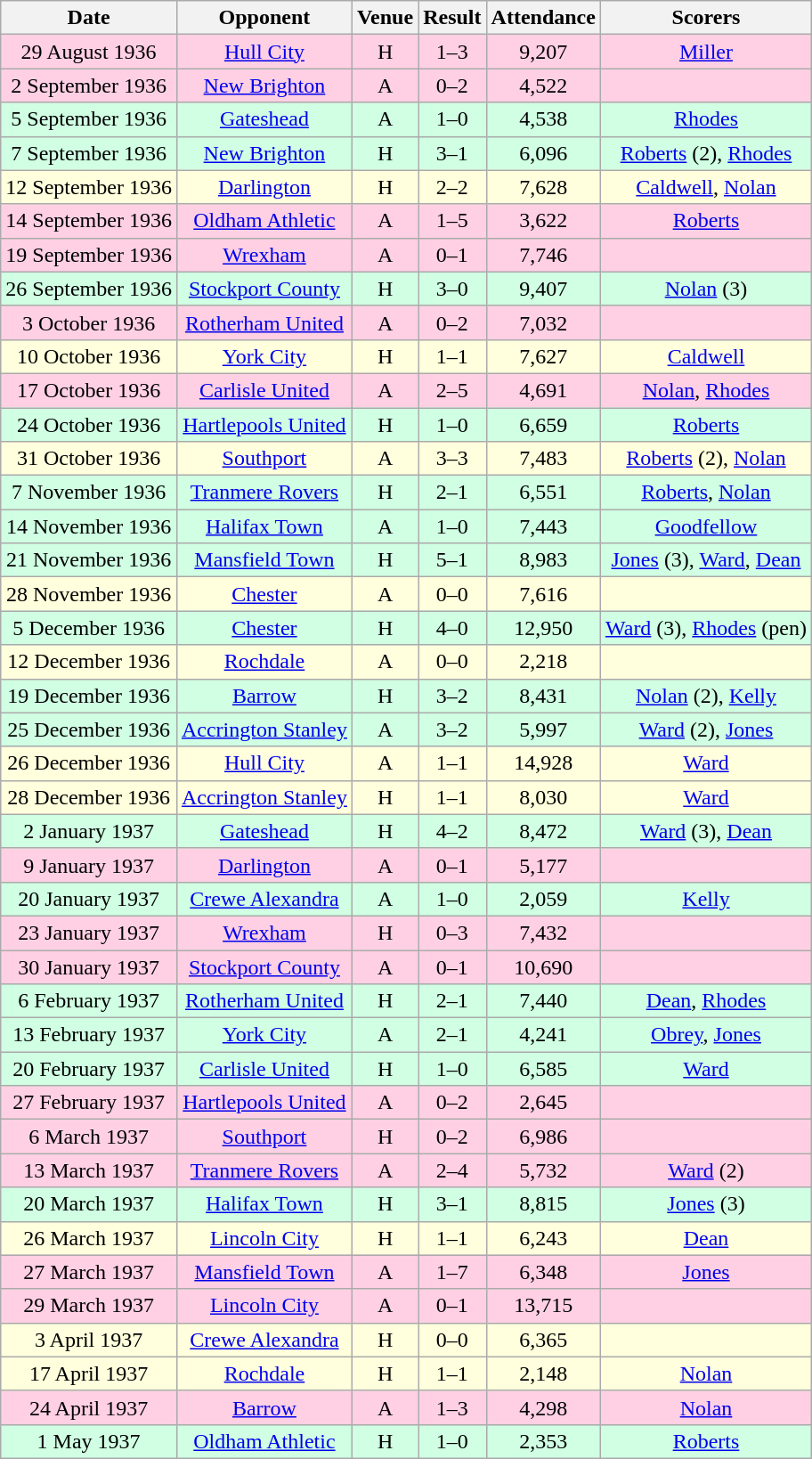<table class="wikitable sortable" style="text-align:center;">
<tr>
<th>Date</th>
<th>Opponent</th>
<th>Venue</th>
<th>Result</th>
<th>Attendance</th>
<th>Scorers</th>
</tr>
<tr style="background:#ffd0e3;">
<td>29 August 1936</td>
<td><a href='#'>Hull City</a></td>
<td>H</td>
<td>1–3</td>
<td>9,207</td>
<td><a href='#'>Miller</a></td>
</tr>
<tr style="background:#ffd0e3;">
<td>2 September 1936</td>
<td><a href='#'>New Brighton</a></td>
<td>A</td>
<td>0–2</td>
<td>4,522</td>
<td></td>
</tr>
<tr style="background:#d0ffe3;">
<td>5 September 1936</td>
<td><a href='#'>Gateshead</a></td>
<td>A</td>
<td>1–0</td>
<td>4,538</td>
<td><a href='#'>Rhodes</a></td>
</tr>
<tr style="background:#d0ffe3;">
<td>7 September 1936</td>
<td><a href='#'>New Brighton</a></td>
<td>H</td>
<td>3–1</td>
<td>6,096</td>
<td><a href='#'>Roberts</a> (2), <a href='#'>Rhodes</a></td>
</tr>
<tr style="background:#ffd;">
<td>12 September 1936</td>
<td><a href='#'>Darlington</a></td>
<td>H</td>
<td>2–2</td>
<td>7,628</td>
<td><a href='#'>Caldwell</a>, <a href='#'>Nolan</a></td>
</tr>
<tr style="background:#ffd0e3;">
<td>14 September 1936</td>
<td><a href='#'>Oldham Athletic</a></td>
<td>A</td>
<td>1–5</td>
<td>3,622</td>
<td><a href='#'>Roberts</a></td>
</tr>
<tr style="background:#ffd0e3;">
<td>19 September 1936</td>
<td><a href='#'>Wrexham</a></td>
<td>A</td>
<td>0–1</td>
<td>7,746</td>
<td></td>
</tr>
<tr style="background:#d0ffe3;">
<td>26 September 1936</td>
<td><a href='#'>Stockport County</a></td>
<td>H</td>
<td>3–0</td>
<td>9,407</td>
<td><a href='#'>Nolan</a> (3)</td>
</tr>
<tr style="background:#ffd0e3;">
<td>3 October 1936</td>
<td><a href='#'>Rotherham United</a></td>
<td>A</td>
<td>0–2</td>
<td>7,032</td>
<td></td>
</tr>
<tr style="background:#ffd;">
<td>10 October 1936</td>
<td><a href='#'>York City</a></td>
<td>H</td>
<td>1–1</td>
<td>7,627</td>
<td><a href='#'>Caldwell</a></td>
</tr>
<tr style="background:#ffd0e3;">
<td>17 October 1936</td>
<td><a href='#'>Carlisle United</a></td>
<td>A</td>
<td>2–5</td>
<td>4,691</td>
<td><a href='#'>Nolan</a>, <a href='#'>Rhodes</a></td>
</tr>
<tr style="background:#d0ffe3;">
<td>24 October 1936</td>
<td><a href='#'>Hartlepools United</a></td>
<td>H</td>
<td>1–0</td>
<td>6,659</td>
<td><a href='#'>Roberts</a></td>
</tr>
<tr style="background:#ffd;">
<td>31 October 1936</td>
<td><a href='#'>Southport</a></td>
<td>A</td>
<td>3–3</td>
<td>7,483</td>
<td><a href='#'>Roberts</a> (2), <a href='#'>Nolan</a></td>
</tr>
<tr style="background:#d0ffe3;">
<td>7 November 1936</td>
<td><a href='#'>Tranmere Rovers</a></td>
<td>H</td>
<td>2–1</td>
<td>6,551</td>
<td><a href='#'>Roberts</a>, <a href='#'>Nolan</a></td>
</tr>
<tr style="background:#d0ffe3;">
<td>14 November 1936</td>
<td><a href='#'>Halifax Town</a></td>
<td>A</td>
<td>1–0</td>
<td>7,443</td>
<td><a href='#'>Goodfellow</a></td>
</tr>
<tr style="background:#d0ffe3;">
<td>21 November 1936</td>
<td><a href='#'>Mansfield Town</a></td>
<td>H</td>
<td>5–1</td>
<td>8,983</td>
<td><a href='#'>Jones</a> (3), <a href='#'>Ward</a>, <a href='#'>Dean</a></td>
</tr>
<tr style="background:#ffd;">
<td>28 November 1936</td>
<td><a href='#'>Chester</a></td>
<td>A</td>
<td>0–0</td>
<td>7,616</td>
<td></td>
</tr>
<tr style="background:#d0ffe3;">
<td>5 December 1936</td>
<td><a href='#'>Chester</a></td>
<td>H</td>
<td>4–0</td>
<td>12,950</td>
<td><a href='#'>Ward</a> (3), <a href='#'>Rhodes</a> (pen)</td>
</tr>
<tr style="background:#ffd;">
<td>12 December 1936</td>
<td><a href='#'>Rochdale</a></td>
<td>A</td>
<td>0–0</td>
<td>2,218</td>
<td></td>
</tr>
<tr style="background:#d0ffe3;">
<td>19 December 1936</td>
<td><a href='#'>Barrow</a></td>
<td>H</td>
<td>3–2</td>
<td>8,431</td>
<td><a href='#'>Nolan</a> (2), <a href='#'>Kelly</a></td>
</tr>
<tr style="background:#d0ffe3;">
<td>25 December 1936</td>
<td><a href='#'>Accrington Stanley</a></td>
<td>A</td>
<td>3–2</td>
<td>5,997</td>
<td><a href='#'>Ward</a> (2), <a href='#'>Jones</a></td>
</tr>
<tr style="background:#ffd;">
<td>26 December 1936</td>
<td><a href='#'>Hull City</a></td>
<td>A</td>
<td>1–1</td>
<td>14,928</td>
<td><a href='#'>Ward</a></td>
</tr>
<tr style="background:#ffd;">
<td>28 December 1936</td>
<td><a href='#'>Accrington Stanley</a></td>
<td>H</td>
<td>1–1</td>
<td>8,030</td>
<td><a href='#'>Ward</a></td>
</tr>
<tr style="background:#d0ffe3;">
<td>2 January 1937</td>
<td><a href='#'>Gateshead</a></td>
<td>H</td>
<td>4–2</td>
<td>8,472</td>
<td><a href='#'>Ward</a> (3), <a href='#'>Dean</a></td>
</tr>
<tr style="background:#ffd0e3;">
<td>9 January 1937</td>
<td><a href='#'>Darlington</a></td>
<td>A</td>
<td>0–1</td>
<td>5,177</td>
<td></td>
</tr>
<tr style="background:#d0ffe3;">
<td>20 January 1937</td>
<td><a href='#'>Crewe Alexandra</a></td>
<td>A</td>
<td>1–0</td>
<td>2,059</td>
<td><a href='#'>Kelly</a></td>
</tr>
<tr style="background:#ffd0e3;">
<td>23 January 1937</td>
<td><a href='#'>Wrexham</a></td>
<td>H</td>
<td>0–3</td>
<td>7,432</td>
<td></td>
</tr>
<tr style="background:#ffd0e3;">
<td>30 January 1937</td>
<td><a href='#'>Stockport County</a></td>
<td>A</td>
<td>0–1</td>
<td>10,690</td>
<td></td>
</tr>
<tr style="background:#d0ffe3;">
<td>6 February 1937</td>
<td><a href='#'>Rotherham United</a></td>
<td>H</td>
<td>2–1</td>
<td>7,440</td>
<td><a href='#'>Dean</a>, <a href='#'>Rhodes</a></td>
</tr>
<tr style="background:#d0ffe3;">
<td>13 February 1937</td>
<td><a href='#'>York City</a></td>
<td>A</td>
<td>2–1</td>
<td>4,241</td>
<td><a href='#'>Obrey</a>, <a href='#'>Jones</a></td>
</tr>
<tr style="background:#d0ffe3;">
<td>20 February 1937</td>
<td><a href='#'>Carlisle United</a></td>
<td>H</td>
<td>1–0</td>
<td>6,585</td>
<td><a href='#'>Ward</a></td>
</tr>
<tr style="background:#ffd0e3;">
<td>27 February 1937</td>
<td><a href='#'>Hartlepools United</a></td>
<td>A</td>
<td>0–2</td>
<td>2,645</td>
<td></td>
</tr>
<tr style="background:#ffd0e3;">
<td>6 March 1937</td>
<td><a href='#'>Southport</a></td>
<td>H</td>
<td>0–2</td>
<td>6,986</td>
<td></td>
</tr>
<tr style="background:#ffd0e3;">
<td>13 March 1937</td>
<td><a href='#'>Tranmere Rovers</a></td>
<td>A</td>
<td>2–4</td>
<td>5,732</td>
<td><a href='#'>Ward</a> (2)</td>
</tr>
<tr style="background:#d0ffe3;">
<td>20 March 1937</td>
<td><a href='#'>Halifax Town</a></td>
<td>H</td>
<td>3–1</td>
<td>8,815</td>
<td><a href='#'>Jones</a> (3)</td>
</tr>
<tr style="background:#ffd;">
<td>26 March 1937</td>
<td><a href='#'>Lincoln City</a></td>
<td>H</td>
<td>1–1</td>
<td>6,243</td>
<td><a href='#'>Dean</a></td>
</tr>
<tr style="background:#ffd0e3;">
<td>27 March 1937</td>
<td><a href='#'>Mansfield Town</a></td>
<td>A</td>
<td>1–7</td>
<td>6,348</td>
<td><a href='#'>Jones</a></td>
</tr>
<tr style="background:#ffd0e3;">
<td>29 March 1937</td>
<td><a href='#'>Lincoln City</a></td>
<td>A</td>
<td>0–1</td>
<td>13,715</td>
<td></td>
</tr>
<tr style="background:#ffd;">
<td>3 April 1937</td>
<td><a href='#'>Crewe Alexandra</a></td>
<td>H</td>
<td>0–0</td>
<td>6,365</td>
<td></td>
</tr>
<tr style="background:#ffd;">
<td>17 April 1937</td>
<td><a href='#'>Rochdale</a></td>
<td>H</td>
<td>1–1</td>
<td>2,148</td>
<td><a href='#'>Nolan</a></td>
</tr>
<tr style="background:#ffd0e3;">
<td>24 April 1937</td>
<td><a href='#'>Barrow</a></td>
<td>A</td>
<td>1–3</td>
<td>4,298</td>
<td><a href='#'>Nolan</a></td>
</tr>
<tr style="background:#d0ffe3;">
<td>1 May 1937</td>
<td><a href='#'>Oldham Athletic</a></td>
<td>H</td>
<td>1–0</td>
<td>2,353</td>
<td><a href='#'>Roberts</a></td>
</tr>
</table>
